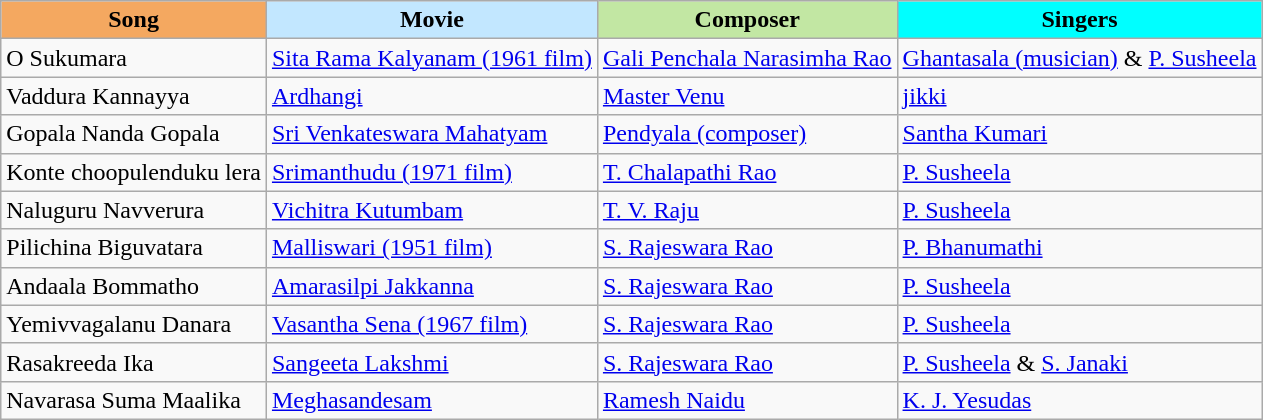<table class="wikitable sortable">
<tr>
<th style="background:#f4a860">Song</th>
<th style="background:#c2e7ff">Movie</th>
<th style="background:#c2e7a3">Composer</th>
<th style="background:#00ffff">Singers</th>
</tr>
<tr>
<td>O Sukumara</td>
<td><a href='#'>Sita Rama Kalyanam (1961 film)</a></td>
<td><a href='#'>Gali Penchala Narasimha Rao</a></td>
<td><a href='#'>Ghantasala (musician)</a> & <a href='#'>P. Susheela</a></td>
</tr>
<tr>
<td>Vaddura Kannayya</td>
<td><a href='#'>Ardhangi</a></td>
<td><a href='#'>Master Venu</a></td>
<td><a href='#'>jikki</a></td>
</tr>
<tr>
<td>Gopala Nanda Gopala</td>
<td><a href='#'>Sri Venkateswara Mahatyam</a></td>
<td><a href='#'>Pendyala (composer)</a></td>
<td><a href='#'>Santha Kumari</a></td>
</tr>
<tr>
<td>Konte choopulenduku lera</td>
<td><a href='#'>Srimanthudu (1971 film)</a></td>
<td><a href='#'>T. Chalapathi Rao</a></td>
<td><a href='#'>P. Susheela</a></td>
</tr>
<tr>
<td>Naluguru Navverura</td>
<td><a href='#'>Vichitra Kutumbam</a></td>
<td><a href='#'>T. V. Raju</a></td>
<td><a href='#'>P. Susheela</a></td>
</tr>
<tr>
<td>Pilichina Biguvatara</td>
<td><a href='#'>Malliswari (1951 film)</a></td>
<td><a href='#'>S. Rajeswara Rao</a></td>
<td><a href='#'>P. Bhanumathi</a></td>
</tr>
<tr>
<td>Andaala Bommatho</td>
<td><a href='#'>Amarasilpi Jakkanna</a></td>
<td><a href='#'>S. Rajeswara Rao</a></td>
<td><a href='#'>P. Susheela</a></td>
</tr>
<tr>
<td>Yemivvagalanu Danara</td>
<td><a href='#'>Vasantha Sena (1967 film)</a></td>
<td><a href='#'>S. Rajeswara Rao</a></td>
<td><a href='#'>P. Susheela</a></td>
</tr>
<tr>
<td>Rasakreeda Ika</td>
<td><a href='#'>Sangeeta Lakshmi</a></td>
<td><a href='#'>S. Rajeswara Rao</a></td>
<td><a href='#'>P. Susheela</a> & <a href='#'>S. Janaki</a></td>
</tr>
<tr>
<td>Navarasa Suma Maalika</td>
<td><a href='#'>Meghasandesam</a></td>
<td><a href='#'>Ramesh Naidu</a></td>
<td><a href='#'>K. J. Yesudas</a></td>
</tr>
</table>
